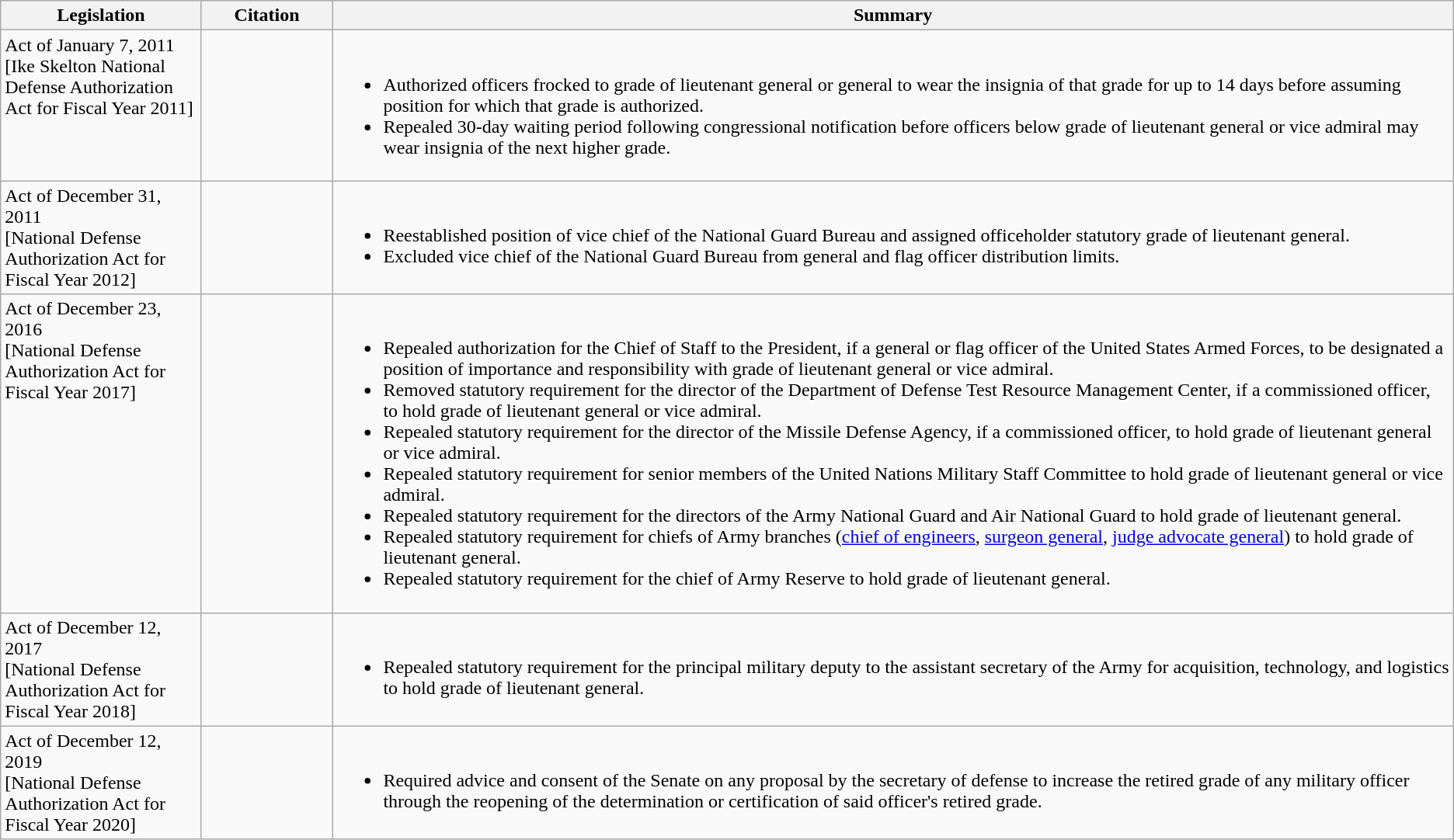<table class="wikitable">
<tr>
<th width = 165>Legislation</th>
<th width = 105>Citation</th>
<th scope="col" class="unsortable">Summary</th>
</tr>
<tr style="vertical-align: top;">
<td>Act of January 7, 2011<br>[Ike Skelton National Defense Authorization Act for Fiscal Year 2011]</td>
<td> <br> </td>
<td><br><ul><li>Authorized officers frocked to grade of lieutenant general or general to wear the insignia of that grade for up to 14 days before assuming position for which that grade is authorized.</li><li>Repealed 30-day waiting period following congressional notification before officers below grade of lieutenant general or vice admiral may wear insignia of the next higher grade.</li></ul></td>
</tr>
<tr style="vertical-align: top;">
<td>Act of December 31, 2011<br>[National Defense Authorization Act for Fiscal Year 2012]</td>
<td> </td>
<td><br><ul><li>Reestablished position of vice chief of the National Guard Bureau and assigned officeholder statutory grade of lieutenant general.</li><li>Excluded vice chief of the National Guard Bureau from general and flag officer distribution limits.</li></ul></td>
</tr>
<tr style="vertical-align: top;">
<td>Act of December 23, 2016<br>[National Defense Authorization Act for Fiscal Year 2017]</td>
<td> <br> <br> <br> <br> <br> </td>
<td><br><ul><li>Repealed authorization for the Chief of Staff to the President, if a general or flag officer of the United States Armed Forces, to be designated a position of importance and responsibility with grade of lieutenant general or vice admiral.</li><li>Removed statutory requirement for the director of the Department of Defense Test Resource Management Center, if a commissioned officer, to hold grade of lieutenant general or vice admiral.</li><li>Repealed statutory requirement for the director of the Missile Defense Agency, if a commissioned officer, to hold grade of lieutenant general or vice admiral.</li><li>Repealed statutory requirement for senior members of the United Nations Military Staff Committee to hold grade of lieutenant general or vice admiral.</li><li>Repealed statutory requirement for the directors of the Army National Guard and Air National Guard to hold grade of lieutenant general.</li><li>Repealed statutory requirement for chiefs of Army branches (<a href='#'>chief of engineers</a>, <a href='#'>surgeon general</a>, <a href='#'>judge advocate general</a>) to hold grade of lieutenant general.</li><li>Repealed statutory requirement for the chief of Army Reserve to hold grade of lieutenant general.</li></ul></td>
</tr>
<tr style="vertical-align: top;">
<td>Act of December 12, 2017<br>[National Defense Authorization Act for Fiscal Year 2018]</td>
<td> </td>
<td><br><ul><li>Repealed statutory requirement for the principal military deputy to the assistant secretary of the Army for acquisition, technology, and logistics to hold grade of lieutenant general.</li></ul></td>
</tr>
<tr style="vertical-align: top;">
<td>Act of December 12, 2019<br>[National Defense Authorization Act for Fiscal Year 2020]</td>
<td> </td>
<td><br><ul><li>Required advice and consent of the Senate on any proposal by the secretary of defense to increase the retired grade of any military officer through the reopening of the determination or certification of said officer's retired grade.</li></ul></td>
</tr>
</table>
